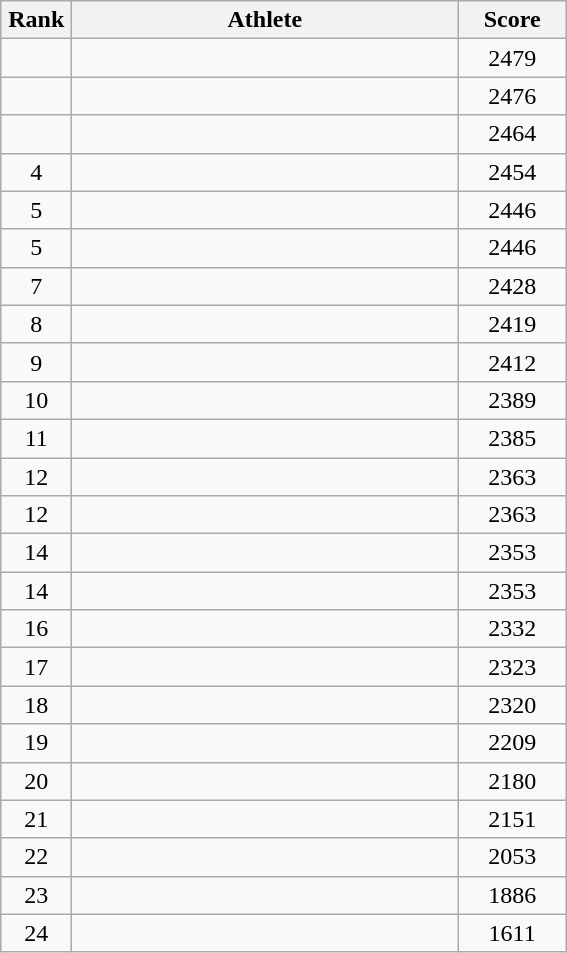<table class=wikitable style="text-align:center">
<tr>
<th width=40>Rank</th>
<th width=250>Athlete</th>
<th width=65>Score</th>
</tr>
<tr>
<td></td>
<td align=left></td>
<td>2479</td>
</tr>
<tr>
<td></td>
<td align=left></td>
<td>2476</td>
</tr>
<tr>
<td></td>
<td align=left></td>
<td>2464</td>
</tr>
<tr>
<td>4</td>
<td align=left></td>
<td>2454</td>
</tr>
<tr>
<td>5</td>
<td align=left></td>
<td>2446</td>
</tr>
<tr>
<td>5</td>
<td align=left></td>
<td>2446</td>
</tr>
<tr>
<td>7</td>
<td align=left></td>
<td>2428</td>
</tr>
<tr>
<td>8</td>
<td align=left></td>
<td>2419</td>
</tr>
<tr>
<td>9</td>
<td align=left></td>
<td>2412</td>
</tr>
<tr>
<td>10</td>
<td align=left></td>
<td>2389</td>
</tr>
<tr>
<td>11</td>
<td align=left></td>
<td>2385</td>
</tr>
<tr>
<td>12</td>
<td align=left></td>
<td>2363</td>
</tr>
<tr>
<td>12</td>
<td align=left></td>
<td>2363</td>
</tr>
<tr>
<td>14</td>
<td align=left></td>
<td>2353</td>
</tr>
<tr>
<td>14</td>
<td align=left></td>
<td>2353</td>
</tr>
<tr>
<td>16</td>
<td align=left></td>
<td>2332</td>
</tr>
<tr>
<td>17</td>
<td align=left></td>
<td>2323</td>
</tr>
<tr>
<td>18</td>
<td align=left></td>
<td>2320</td>
</tr>
<tr>
<td>19</td>
<td align=left></td>
<td>2209</td>
</tr>
<tr>
<td>20</td>
<td align=left></td>
<td>2180</td>
</tr>
<tr>
<td>21</td>
<td align=left></td>
<td>2151</td>
</tr>
<tr>
<td>22</td>
<td align=left></td>
<td>2053</td>
</tr>
<tr>
<td>23</td>
<td align=left></td>
<td>1886</td>
</tr>
<tr>
<td>24</td>
<td align=left></td>
<td>1611</td>
</tr>
</table>
